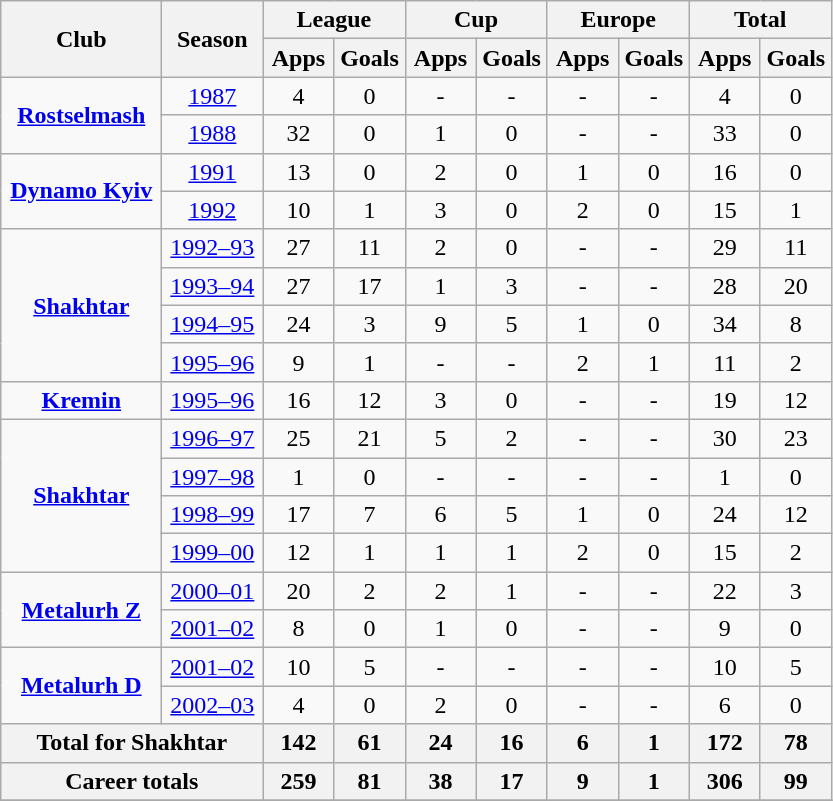<table class="wikitable" style="font-size:100%; text-align: center;">
<tr>
<th rowspan="2" width="100">Club</th>
<th rowspan="2" width="60">Season</th>
<th colspan="2">League</th>
<th colspan="2">Cup</th>
<th colspan="2">Europe</th>
<th colspan="2">Total</th>
</tr>
<tr>
<th width="40">Apps</th>
<th width="40">Goals</th>
<th width="40">Apps</th>
<th width="40">Goals</th>
<th width="40">Apps</th>
<th width="40">Goals</th>
<th width="40">Apps</th>
<th width="40">Goals</th>
</tr>
<tr>
<td rowspan="2"><strong><a href='#'>Rostselmash</a></strong></td>
<td><a href='#'>1987</a></td>
<td>4</td>
<td>0</td>
<td>-</td>
<td>-</td>
<td>-</td>
<td>-</td>
<td>4</td>
<td>0</td>
</tr>
<tr>
<td><a href='#'>1988</a></td>
<td>32</td>
<td>0</td>
<td>1</td>
<td>0</td>
<td>-</td>
<td>-</td>
<td>33</td>
<td>0</td>
</tr>
<tr>
<td rowspan="2"><strong><a href='#'>Dynamo Kyiv</a></strong></td>
<td><a href='#'>1991</a></td>
<td>13</td>
<td>0</td>
<td>2</td>
<td>0</td>
<td>1</td>
<td>0</td>
<td>16</td>
<td>0</td>
</tr>
<tr>
<td><a href='#'>1992</a></td>
<td>10</td>
<td>1</td>
<td>3</td>
<td>0</td>
<td>2</td>
<td>0</td>
<td>15</td>
<td>1</td>
</tr>
<tr>
<td rowspan="4"><strong><a href='#'>Shakhtar</a></strong></td>
<td><a href='#'>1992–93</a></td>
<td>27</td>
<td>11</td>
<td>2</td>
<td>0</td>
<td>-</td>
<td>-</td>
<td>29</td>
<td>11</td>
</tr>
<tr>
<td><a href='#'>1993–94</a></td>
<td>27</td>
<td>17</td>
<td>1</td>
<td>3</td>
<td>-</td>
<td>-</td>
<td>28</td>
<td>20</td>
</tr>
<tr>
<td><a href='#'>1994–95</a></td>
<td>24</td>
<td>3</td>
<td>9</td>
<td>5</td>
<td>1</td>
<td>0</td>
<td>34</td>
<td>8</td>
</tr>
<tr>
<td><a href='#'>1995–96</a></td>
<td>9</td>
<td>1</td>
<td>-</td>
<td>-</td>
<td>2</td>
<td>1</td>
<td>11</td>
<td>2</td>
</tr>
<tr>
<td rowspan="1"><strong><a href='#'>Kremin</a></strong></td>
<td><a href='#'>1995–96</a></td>
<td>16</td>
<td>12</td>
<td>3</td>
<td>0</td>
<td>-</td>
<td>-</td>
<td>19</td>
<td>12</td>
</tr>
<tr>
<td rowspan="4"><strong><a href='#'>Shakhtar</a></strong></td>
<td><a href='#'>1996–97</a></td>
<td>25</td>
<td>21</td>
<td>5</td>
<td>2</td>
<td>-</td>
<td>-</td>
<td>30</td>
<td>23</td>
</tr>
<tr>
<td><a href='#'>1997–98</a></td>
<td>1</td>
<td>0</td>
<td>-</td>
<td>-</td>
<td>-</td>
<td>-</td>
<td>1</td>
<td>0</td>
</tr>
<tr>
<td><a href='#'>1998–99</a></td>
<td>17</td>
<td>7</td>
<td>6</td>
<td>5</td>
<td>1</td>
<td>0</td>
<td>24</td>
<td>12</td>
</tr>
<tr>
<td><a href='#'>1999–00</a></td>
<td>12</td>
<td>1</td>
<td>1</td>
<td>1</td>
<td>2</td>
<td>0</td>
<td>15</td>
<td>2</td>
</tr>
<tr>
<td rowspan="2"><strong><a href='#'>Metalurh Z</a></strong></td>
<td><a href='#'>2000–01</a></td>
<td>20</td>
<td>2</td>
<td>2</td>
<td>1</td>
<td>-</td>
<td>-</td>
<td>22</td>
<td>3</td>
</tr>
<tr>
<td><a href='#'>2001–02</a></td>
<td>8</td>
<td>0</td>
<td>1</td>
<td>0</td>
<td>-</td>
<td>-</td>
<td>9</td>
<td>0</td>
</tr>
<tr>
<td rowspan="2"><strong><a href='#'>Metalurh D</a></strong></td>
<td><a href='#'>2001–02</a></td>
<td>10</td>
<td>5</td>
<td>-</td>
<td>-</td>
<td>-</td>
<td>-</td>
<td>10</td>
<td>5</td>
</tr>
<tr>
<td><a href='#'>2002–03</a></td>
<td>4</td>
<td>0</td>
<td>2</td>
<td>0</td>
<td>-</td>
<td>-</td>
<td>6</td>
<td>0</td>
</tr>
<tr>
<th colspan="2">Total for Shakhtar</th>
<th>142</th>
<th>61</th>
<th>24</th>
<th>16</th>
<th>6</th>
<th>1</th>
<th>172</th>
<th>78</th>
</tr>
<tr>
<th colspan="2">Career totals</th>
<th>259</th>
<th>81</th>
<th>38</th>
<th>17</th>
<th>9</th>
<th>1</th>
<th>306</th>
<th>99</th>
</tr>
<tr>
</tr>
</table>
